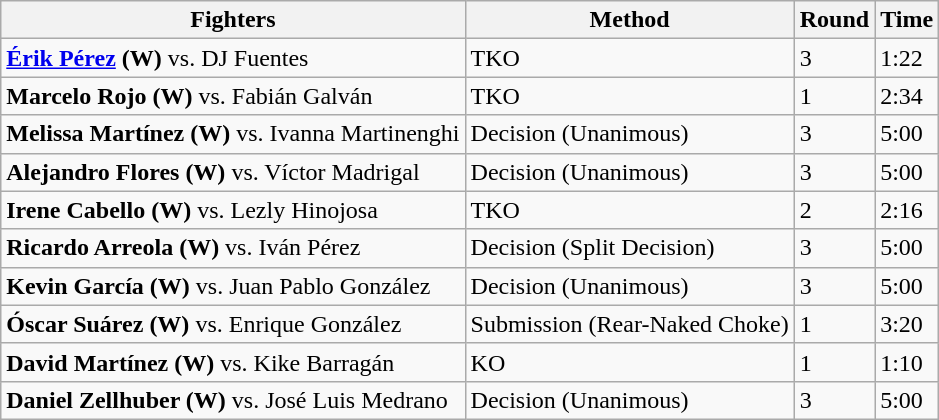<table class="wikitable">
<tr>
<th>Fighters</th>
<th>Method</th>
<th>Round</th>
<th>Time</th>
</tr>
<tr>
<td><strong><a href='#'>Érik Pérez</a> (W)</strong> vs. DJ Fuentes</td>
<td>TKO</td>
<td>3</td>
<td>1:22</td>
</tr>
<tr>
<td><strong>Marcelo Rojo (W)</strong> vs. Fabián Galván</td>
<td>TKO</td>
<td>1</td>
<td>2:34</td>
</tr>
<tr>
<td><strong>Melissa Martínez (W)</strong> vs. Ivanna Martinenghi</td>
<td>Decision (Unanimous)</td>
<td>3</td>
<td>5:00</td>
</tr>
<tr>
<td><strong>Alejandro Flores (W)</strong> vs. Víctor Madrigal</td>
<td>Decision (Unanimous)</td>
<td>3</td>
<td>5:00</td>
</tr>
<tr>
<td><strong>Irene Cabello (W)</strong> vs. Lezly Hinojosa</td>
<td>TKO</td>
<td>2</td>
<td>2:16</td>
</tr>
<tr>
<td><strong>Ricardo Arreola (W)</strong> vs. Iván Pérez</td>
<td>Decision (Split Decision)</td>
<td>3</td>
<td>5:00</td>
</tr>
<tr>
<td><strong>Kevin García (W)</strong> vs. Juan Pablo González</td>
<td>Decision (Unanimous)</td>
<td>3</td>
<td>5:00</td>
</tr>
<tr>
<td><strong>Óscar Suárez (W)</strong> vs. Enrique González</td>
<td>Submission (Rear-Naked Choke)</td>
<td>1</td>
<td>3:20</td>
</tr>
<tr>
<td><strong>David Martínez (W)</strong> vs. Kike Barragán</td>
<td>KO</td>
<td>1</td>
<td>1:10</td>
</tr>
<tr>
<td><strong>Daniel Zellhuber (W)</strong> vs. José Luis Medrano</td>
<td>Decision (Unanimous)</td>
<td>3</td>
<td>5:00</td>
</tr>
</table>
